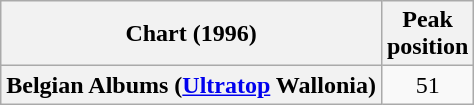<table class="wikitable plainrowheaders" style="text-align:center">
<tr>
<th scope="col">Chart (1996)</th>
<th scope="col">Peak<br>position</th>
</tr>
<tr>
<th scope="row">Belgian Albums (<a href='#'>Ultratop</a> Wallonia)</th>
<td>51</td>
</tr>
</table>
